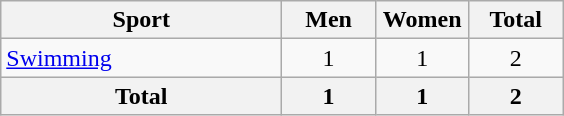<table class="wikitable sortable" style="text-align:center;">
<tr>
<th width=180>Sport</th>
<th width=55>Men</th>
<th width=55>Women</th>
<th width=55>Total</th>
</tr>
<tr>
<td align=left><a href='#'>Swimming</a></td>
<td>1</td>
<td>1</td>
<td>2</td>
</tr>
<tr>
<th>Total</th>
<th>1</th>
<th>1</th>
<th>2</th>
</tr>
</table>
